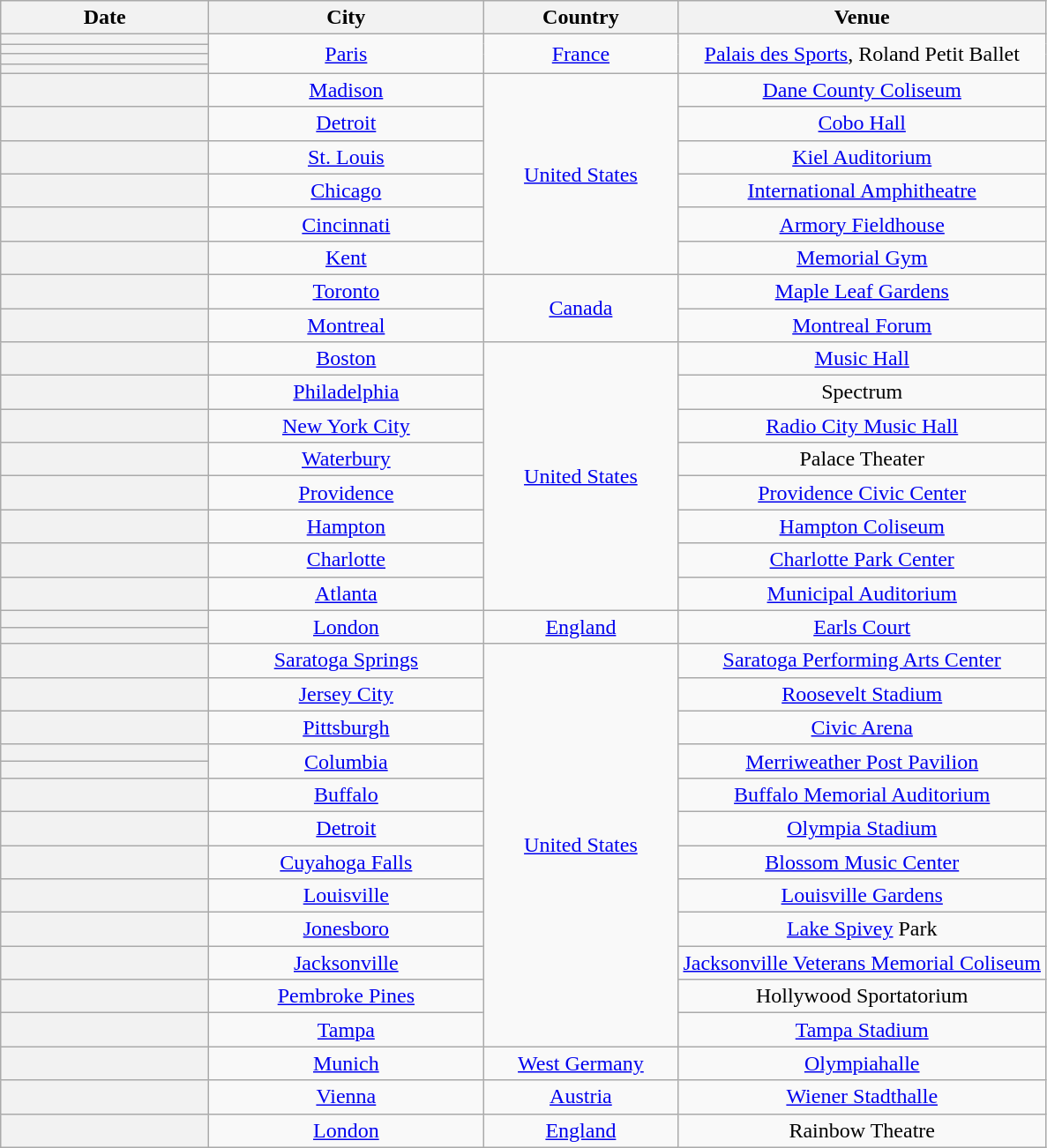<table class="wikitable plainrowheaders" style="text-align:center;">
<tr>
<th scope="col" style="width:150px;">Date</th>
<th scope="col" style="width:200px;">City</th>
<th scope="col" style="width:140px;">Country</th>
<th scope="col">Venue</th>
</tr>
<tr>
<th scope="row"></th>
<td rowspan="4"><a href='#'>Paris</a></td>
<td rowspan="4"><a href='#'>France</a></td>
<td rowspan="4"><a href='#'>Palais des Sports</a>, Roland Petit Ballet</td>
</tr>
<tr>
<th scope="row"></th>
</tr>
<tr>
<th scope="row"></th>
</tr>
<tr>
<th scope="row"></th>
</tr>
<tr>
<th scope="row"></th>
<td><a href='#'>Madison</a></td>
<td rowspan="6"><a href='#'>United States</a></td>
<td><a href='#'>Dane County Coliseum</a></td>
</tr>
<tr>
<th scope="row"></th>
<td><a href='#'>Detroit</a></td>
<td><a href='#'>Cobo Hall</a></td>
</tr>
<tr>
<th scope="row"></th>
<td><a href='#'>St. Louis</a></td>
<td><a href='#'>Kiel Auditorium</a></td>
</tr>
<tr>
<th scope="row"></th>
<td><a href='#'>Chicago</a></td>
<td><a href='#'>International Amphitheatre</a></td>
</tr>
<tr>
<th scope="row"></th>
<td><a href='#'>Cincinnati</a></td>
<td><a href='#'>Armory Fieldhouse</a></td>
</tr>
<tr>
<th scope="row"></th>
<td><a href='#'>Kent</a></td>
<td><a href='#'>Memorial Gym</a></td>
</tr>
<tr>
<th scope="row"></th>
<td><a href='#'>Toronto</a></td>
<td rowspan="2"><a href='#'>Canada</a></td>
<td><a href='#'>Maple Leaf Gardens</a></td>
</tr>
<tr>
<th scope="row"></th>
<td><a href='#'>Montreal</a></td>
<td><a href='#'>Montreal Forum</a></td>
</tr>
<tr>
<th scope="row"></th>
<td><a href='#'>Boston</a></td>
<td rowspan="8"><a href='#'>United States</a></td>
<td><a href='#'>Music Hall</a></td>
</tr>
<tr>
<th scope="row"></th>
<td><a href='#'>Philadelphia</a></td>
<td>Spectrum</td>
</tr>
<tr>
<th scope="row"></th>
<td><a href='#'>New York City</a></td>
<td><a href='#'>Radio City Music Hall</a></td>
</tr>
<tr>
<th scope="row"></th>
<td><a href='#'>Waterbury</a></td>
<td>Palace Theater</td>
</tr>
<tr>
<th scope="row"></th>
<td><a href='#'>Providence</a></td>
<td><a href='#'>Providence Civic Center</a></td>
</tr>
<tr>
<th scope="row"></th>
<td><a href='#'>Hampton</a></td>
<td><a href='#'>Hampton Coliseum</a></td>
</tr>
<tr>
<th scope="row"></th>
<td><a href='#'>Charlotte</a></td>
<td><a href='#'>Charlotte Park Center</a></td>
</tr>
<tr>
<th scope="row"></th>
<td><a href='#'>Atlanta</a></td>
<td><a href='#'>Municipal Auditorium</a></td>
</tr>
<tr>
<th scope="row"></th>
<td rowspan="2"><a href='#'>London</a></td>
<td rowspan="2"><a href='#'>England</a></td>
<td rowspan="2"><a href='#'>Earls Court</a></td>
</tr>
<tr>
<th scope="row"></th>
</tr>
<tr>
<th scope="row"></th>
<td><a href='#'>Saratoga Springs</a></td>
<td rowspan="13"><a href='#'>United States</a></td>
<td><a href='#'>Saratoga Performing Arts Center</a></td>
</tr>
<tr>
<th scope="row"></th>
<td><a href='#'>Jersey City</a></td>
<td><a href='#'>Roosevelt Stadium</a></td>
</tr>
<tr>
<th scope="row"></th>
<td><a href='#'>Pittsburgh</a></td>
<td><a href='#'>Civic Arena</a></td>
</tr>
<tr>
<th scope="row"></th>
<td rowspan="2"><a href='#'>Columbia</a></td>
<td rowspan="2"><a href='#'>Merriweather Post Pavilion</a></td>
</tr>
<tr>
<th scope="row"></th>
</tr>
<tr>
<th scope="row"></th>
<td><a href='#'>Buffalo</a></td>
<td><a href='#'>Buffalo Memorial Auditorium</a></td>
</tr>
<tr>
<th scope="row"></th>
<td><a href='#'>Detroit</a></td>
<td><a href='#'>Olympia Stadium</a></td>
</tr>
<tr>
<th scope="row"></th>
<td><a href='#'>Cuyahoga Falls</a></td>
<td><a href='#'>Blossom Music Center</a></td>
</tr>
<tr>
<th scope="row"></th>
<td><a href='#'>Louisville</a></td>
<td><a href='#'>Louisville Gardens</a></td>
</tr>
<tr>
<th scope="row"></th>
<td><a href='#'>Jonesboro</a></td>
<td><a href='#'>Lake Spivey</a> Park</td>
</tr>
<tr>
<th scope="row"></th>
<td><a href='#'>Jacksonville</a></td>
<td><a href='#'>Jacksonville Veterans Memorial Coliseum</a></td>
</tr>
<tr>
<th scope="row"></th>
<td><a href='#'>Pembroke Pines</a></td>
<td>Hollywood Sportatorium</td>
</tr>
<tr>
<th scope="row"></th>
<td><a href='#'>Tampa</a></td>
<td><a href='#'>Tampa Stadium</a></td>
</tr>
<tr>
<th scope="row"></th>
<td><a href='#'>Munich</a></td>
<td><a href='#'>West Germany</a></td>
<td><a href='#'>Olympiahalle</a></td>
</tr>
<tr>
<th scope="row"></th>
<td><a href='#'>Vienna</a></td>
<td><a href='#'>Austria</a></td>
<td><a href='#'>Wiener Stadthalle</a></td>
</tr>
<tr>
<th scope="row"></th>
<td><a href='#'>London</a></td>
<td><a href='#'>England</a></td>
<td>Rainbow Theatre</td>
</tr>
</table>
